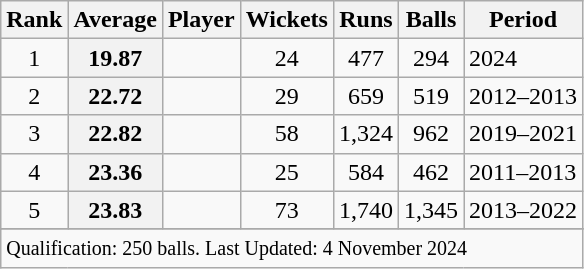<table class="wikitable">
<tr>
<th>Rank</th>
<th>Average</th>
<th>Player</th>
<th>Wickets</th>
<th>Runs</th>
<th>Balls</th>
<th>Period</th>
</tr>
<tr>
<td style="text-align:center">1</td>
<th scope=row style=text-align:center;>19.87</th>
<td></td>
<td style="text-align:center">24</td>
<td style="text-align:center">477</td>
<td style="text-align:center">294</td>
<td>2024</td>
</tr>
<tr>
<td style="text-align:center">2</td>
<th scope=row style=text-align:center;>22.72</th>
<td></td>
<td style="text-align:center">29</td>
<td style="text-align:center">659</td>
<td style="text-align:center">519</td>
<td>2012–2013</td>
</tr>
<tr>
<td style="text-align:center">3</td>
<th scope=row style=text-align:center;>22.82</th>
<td></td>
<td style="text-align:center">58</td>
<td style="text-align:center">1,324</td>
<td style="text-align:center">962</td>
<td>2019–2021</td>
</tr>
<tr>
<td style="text-align:center">4</td>
<th scope=row style=text-align:center;>23.36</th>
<td></td>
<td style="text-align:center">25</td>
<td style="text-align:center">584</td>
<td style="text-align:center">462</td>
<td>2011–2013</td>
</tr>
<tr>
<td style="text-align:center">5</td>
<th scope=row style=text-align:center;>23.83</th>
<td></td>
<td style="text-align:center">73</td>
<td style="text-align:center">1,740</td>
<td style="text-align:center">1,345</td>
<td>2013–2022</td>
</tr>
<tr>
</tr>
<tr class=sortbottom>
<td colspan=7><small>Qualification: 250 balls. Last Updated: 4 November 2024</small></td>
</tr>
</table>
